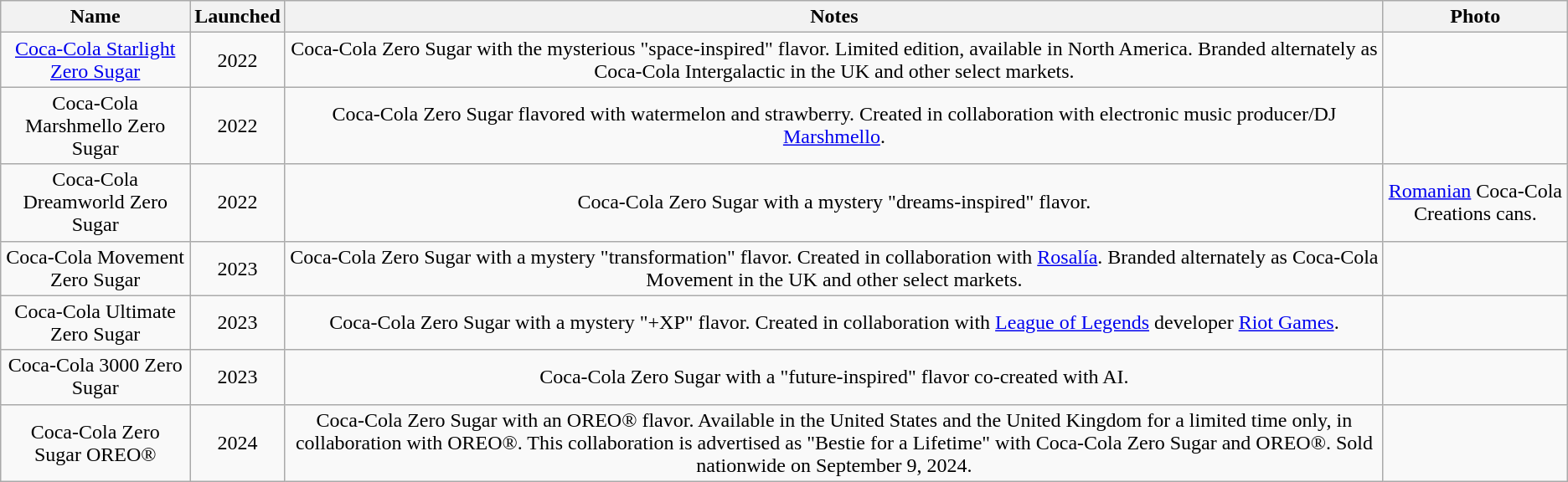<table class="wikitable sortable" style=text-align:center>
<tr style="text-align: center;">
<th>Name</th>
<th>Launched</th>
<th class="unsortable">Notes</th>
<th class="unsortable">Photo</th>
</tr>
<tr>
<td data-sort-value="Starlight"><a href='#'>Coca-Cola Starlight Zero Sugar</a></td>
<td style="text-align:center;">2022</td>
<td>Coca-Cola Zero Sugar with the mysterious "space-inspired" flavor. Limited edition, available in North America. Branded alternately as Coca-Cola Intergalactic in the UK and other select markets.</td>
<td></td>
</tr>
<tr>
<td data-sort-value="Marshmello">Coca-Cola Marshmello Zero Sugar</td>
<td style="text-align:center;">2022</td>
<td>Coca-Cola Zero Sugar flavored with watermelon and strawberry. Created in collaboration with electronic music producer/DJ <a href='#'>Marshmello</a>.</td>
<td></td>
</tr>
<tr>
<td data-sort-value="Dreamworld">Coca-Cola Dreamworld Zero Sugar</td>
<td style="text-align:center;">2022</td>
<td>Coca-Cola Zero Sugar with a mystery "dreams-inspired" flavor.</td>
<td><a href='#'>Romanian</a> Coca-Cola Creations cans.</td>
</tr>
<tr>
<td data-sort-value="Movement">Coca-Cola Movement Zero Sugar</td>
<td style="text-align:center;">2023</td>
<td>Coca-Cola Zero Sugar with a mystery "transformation" flavor. Created in collaboration with <a href='#'>Rosalía</a>. Branded alternately as Coca-Cola Movement in the UK and other select markets.</td>
<td></td>
</tr>
<tr>
<td data-sort-value="Ultimate">Coca-Cola Ultimate Zero Sugar</td>
<td style="text-align:center;">2023</td>
<td>Coca-Cola Zero Sugar with a mystery "+XP" flavor. Created in collaboration with <a href='#'>League of Legends</a> developer <a href='#'>Riot Games</a>.</td>
<td></td>
</tr>
<tr>
<td data-sort-value="3000">Coca-Cola 3000 Zero Sugar</td>
<td style="text-align:center;">2023</td>
<td>Coca-Cola Zero Sugar with a "future-inspired" flavor co-created with AI.</td>
<td></td>
</tr>
<tr>
<td>Coca-Cola Zero Sugar OREO®</td>
<td>2024</td>
<td>Coca-Cola Zero Sugar with an OREO® flavor. Available in the United States and the United Kingdom for a limited time only, in collaboration with OREO®. This collaboration is advertised as "Bestie for a Lifetime" with Coca-Cola Zero Sugar and OREO®. Sold nationwide on September 9, 2024.</td>
<td></td>
</tr>
</table>
